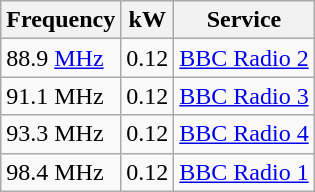<table class="wikitable sortable">
<tr>
<th>Frequency</th>
<th>kW</th>
<th>Service</th>
</tr>
<tr>
<td>88.9 <a href='#'>MHz</a></td>
<td>0.12</td>
<td><a href='#'>BBC Radio 2</a></td>
</tr>
<tr>
<td>91.1 MHz</td>
<td>0.12</td>
<td><a href='#'>BBC Radio 3</a></td>
</tr>
<tr>
<td>93.3 MHz</td>
<td>0.12</td>
<td><a href='#'>BBC Radio 4</a></td>
</tr>
<tr>
<td>98.4 MHz</td>
<td>0.12</td>
<td><a href='#'>BBC Radio 1</a></td>
</tr>
</table>
